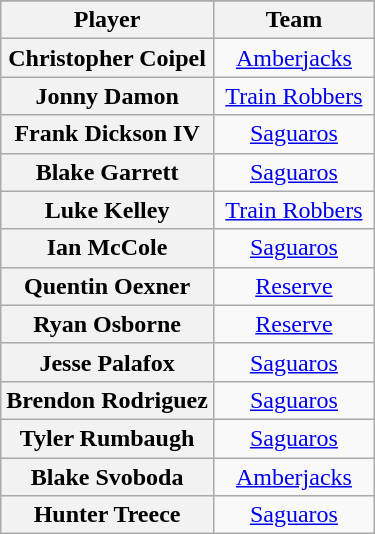<table class="wikitable sortable plainrowheaders" style="text-align:center;">
<tr>
</tr>
<tr>
<th scope="col">Player</th>
<th scope="col" style="width:100px;">Team</th>
</tr>
<tr>
<th scope="row" style="text-align:center">Christopher Coipel</th>
<td><a href='#'>Amberjacks</a></td>
</tr>
<tr>
<th scope="row" style="text-align:center">Jonny Damon</th>
<td><a href='#'>Train Robbers</a></td>
</tr>
<tr>
<th scope="row" style="text-align:center">Frank Dickson IV</th>
<td><a href='#'>Saguaros</a></td>
</tr>
<tr>
<th scope="row" style="text-align:center">Blake Garrett</th>
<td><a href='#'>Saguaros</a></td>
</tr>
<tr>
<th scope="row" style="text-align:center">Luke Kelley</th>
<td><a href='#'>Train Robbers</a></td>
</tr>
<tr>
<th scope="row" style="text-align:center">Ian McCole</th>
<td><a href='#'>Saguaros</a></td>
</tr>
<tr>
<th scope="row" style="text-align:center">Quentin Oexner</th>
<td><a href='#'>Reserve</a></td>
</tr>
<tr>
<th scope="row" style="text-align:center">Ryan Osborne</th>
<td><a href='#'>Reserve</a></td>
</tr>
<tr>
<th scope="row" style="text-align:center">Jesse Palafox</th>
<td><a href='#'>Saguaros</a></td>
</tr>
<tr>
<th scope="row" style="text-align:center">Brendon Rodriguez</th>
<td><a href='#'>Saguaros</a></td>
</tr>
<tr>
<th scope="row" style="text-align:center">Tyler Rumbaugh</th>
<td><a href='#'>Saguaros</a></td>
</tr>
<tr>
<th scope="row" style="text-align:center">Blake Svoboda</th>
<td><a href='#'>Amberjacks</a></td>
</tr>
<tr>
<th scope="row" style="text-align:center">Hunter Treece</th>
<td><a href='#'>Saguaros</a></td>
</tr>
</table>
